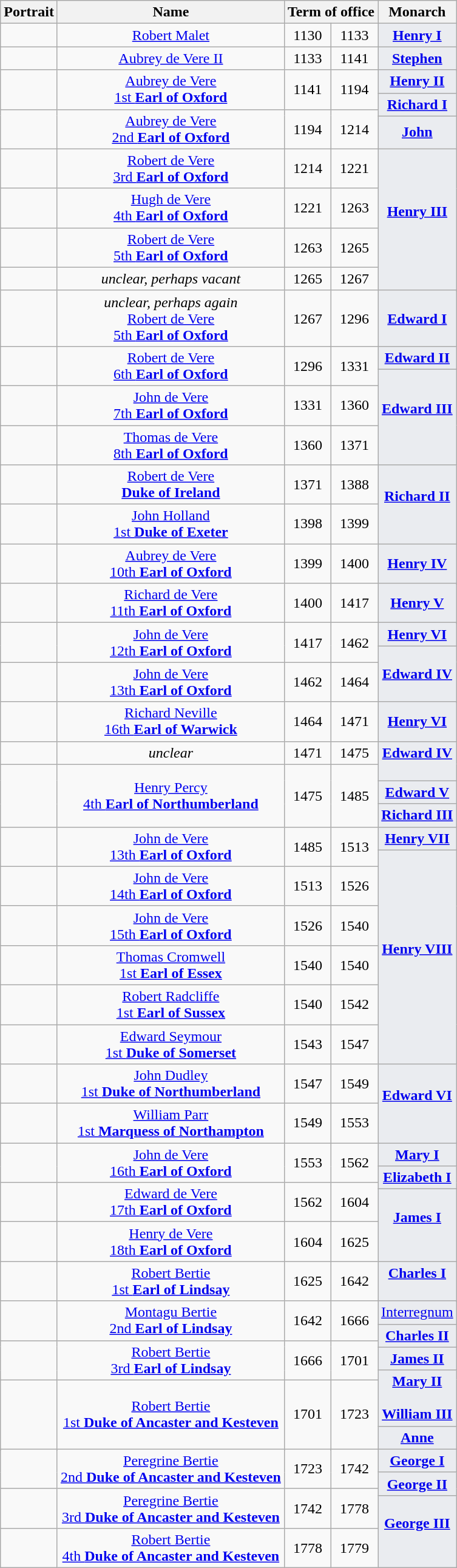<table class="wikitable mw-collapsible mw-collapsed" style="text-align:Center">
<tr>
<th>Portrait</th>
<th>Name</th>
<th colspan=2>Term of office</th>
<th>Monarch<br></th>
</tr>
<tr>
<td></td>
<td><a href='#'>Robert Malet</a></td>
<td>1130</td>
<td>1133</td>
<td rowspan=2 style="background:#EAECF0"><a href='#'><strong>Henry I</strong></a><br></td>
</tr>
<tr>
<td rowspan=2></td>
<td rowspan=2><a href='#'>Aubrey de Vere II</a></td>
<td rowspan=2>1133</td>
<td rowspan=2>1141</td>
</tr>
<tr>
<td rowspan=2 style="background:#EAECF0"><a href='#'><strong>Stephen</strong></a><br></td>
</tr>
<tr>
<td rowspan=3></td>
<td rowspan=3><a href='#'>Aubrey de Vere<br>1st <strong>Earl of Oxford</strong></a></td>
<td rowspan=3>1141</td>
<td rowspan=3>1194</td>
</tr>
<tr>
<td style="background:#EAECF0"><a href='#'><strong>Henry II</strong></a><br></td>
</tr>
<tr>
<td rowspan=2 style="background:#EAECF0"><a href='#'><strong>Richard I</strong></a><br></td>
</tr>
<tr>
<td rowspan=2></td>
<td rowspan=2><a href='#'>Aubrey de Vere<br>2nd <strong>Earl of Oxford</strong></a></td>
<td rowspan=2>1194</td>
<td rowspan=2>1214</td>
</tr>
<tr>
<td rowspan=2 style="background:#EAECF0"><a href='#'><strong>John</strong></a><br></td>
</tr>
<tr>
<td rowspan=2></td>
<td rowspan=2><a href='#'>Robert de Vere<br>3rd <strong>Earl of Oxford</strong></a></td>
<td rowspan=2>1214</td>
<td rowspan=2>1221</td>
</tr>
<tr>
<td rowspan=5 style="background:#EAECF0"><a href='#'><strong>Henry III</strong></a><br><br></td>
</tr>
<tr>
<td></td>
<td><a href='#'>Hugh de Vere<br>4th <strong>Earl of Oxford</strong></a></td>
<td>1221</td>
<td>1263</td>
</tr>
<tr>
<td></td>
<td><a href='#'>Robert de Vere<br>5th <strong>Earl of Oxford</strong></a></td>
<td>1263</td>
<td>1265</td>
</tr>
<tr>
<td></td>
<td><em>unclear, perhaps vacant</em></td>
<td>1265</td>
<td>1267</td>
</tr>
<tr>
<td rowspan=2></td>
<td rowspan=2><em>unclear, perhaps again</em><br><a href='#'>Robert de Vere<br>5th <strong>Earl of Oxford</strong></a></td>
<td rowspan=2>1267</td>
<td rowspan=2>1296</td>
</tr>
<tr>
<td rowspan=2 style="background:#EAECF0"><a href='#'><strong>Edward I</strong></a><br></td>
</tr>
<tr>
<td rowspan=3></td>
<td rowspan=3><a href='#'>Robert de Vere<br>6th <strong>Earl of Oxford</strong></a></td>
<td rowspan=3>1296</td>
<td rowspan=3>1331</td>
</tr>
<tr>
<td style="background:#EAECF0"><a href='#'><strong>Edward II</strong></a><br></td>
</tr>
<tr>
<td rowspan=4 style="background:#EAECF0"><a href='#'><strong>Edward III</strong></a><br><br></td>
</tr>
<tr>
<td></td>
<td><a href='#'>John de Vere<br>7th <strong>Earl of Oxford</strong></a></td>
<td>1331</td>
<td>1360</td>
</tr>
<tr>
<td></td>
<td><a href='#'>Thomas de Vere<br>8th <strong>Earl of Oxford</strong></a></td>
<td>1360</td>
<td>1371</td>
</tr>
<tr>
<td rowspan=2></td>
<td rowspan=2><a href='#'>Robert de Vere<br><strong>Duke of Ireland</strong></a><br></td>
<td rowspan=2>1371</td>
<td rowspan=2>1388</td>
</tr>
<tr>
<td rowspan=2 style="background:#EAECF0"><a href='#'><strong>Richard II</strong></a><br><br></td>
</tr>
<tr>
<td></td>
<td><a href='#'>John Holland<br>1st <strong>Duke of Exeter</strong></a></td>
<td>1398</td>
<td>1399</td>
</tr>
<tr>
<td></td>
<td><a href='#'>Aubrey de Vere<br>10th <strong>Earl of Oxford</strong></a></td>
<td>1399</td>
<td>1400</td>
<td rowspan=2 style="background:#EAECF0"><a href='#'><strong>Henry IV</strong></a><br></td>
</tr>
<tr>
<td rowspan=2></td>
<td rowspan=2><a href='#'>Richard de Vere<br>11th <strong>Earl of Oxford</strong></a></td>
<td rowspan=2>1400</td>
<td rowspan=2>1417</td>
</tr>
<tr>
<td rowspan=2 style="background:#EAECF0"><a href='#'><strong>Henry V</strong></a><br></td>
</tr>
<tr>
<td rowspan=3></td>
<td rowspan=3><a href='#'>John de Vere<br>12th <strong>Earl of Oxford</strong></a></td>
<td rowspan=3>1417</td>
<td rowspan=3>1462</td>
</tr>
<tr>
<td style="background:#EAECF0"><a href='#'><strong>Henry VI</strong></a><br></td>
</tr>
<tr>
<td rowspan=3 style="background:#EAECF0"><a href='#'><strong>Edward IV</strong></a><br></td>
</tr>
<tr>
<td></td>
<td><a href='#'>John de Vere<br>13th <strong>Earl of Oxford</strong></a><br></td>
<td>1462</td>
<td>1464</td>
</tr>
<tr>
<td rowspan=2></td>
<td rowspan=2><a href='#'>Richard Neville<br>16th <strong>Earl of Warwick</strong></a><br></td>
<td rowspan=2>1464</td>
<td rowspan=2>1471</td>
</tr>
<tr>
<td style="background:#EAECF0"><a href='#'><strong>Henry VI</strong></a><br></td>
</tr>
<tr>
<td></td>
<td><em>unclear</em></td>
<td>1471</td>
<td>1475</td>
<td rowspan=2 style="background:#EAECF0"><a href='#'><strong>Edward IV</strong></a><br><br></td>
</tr>
<tr>
<td rowspan=3></td>
<td rowspan=3><a href='#'>Henry Percy<br>4th <strong>Earl of Northumberland</strong></a></td>
<td rowspan=3>1475</td>
<td rowspan=3>1485</td>
</tr>
<tr>
<td style="background:#EAECF0"><a href='#'><strong>Edward V</strong></a><br></td>
</tr>
<tr>
<td style="background:#EAECF0"><a href='#'><strong>Richard III</strong></a><br></td>
</tr>
<tr>
<td rowspan=2></td>
<td rowspan=2><a href='#'>John de Vere<br>13th <strong>Earl of Oxford</strong></a><br></td>
<td rowspan=2>1485</td>
<td rowspan=2>1513</td>
<td style="background:#EAECF0"><a href='#'><strong>Henry VII</strong></a><br></td>
</tr>
<tr>
<td rowspan=6 style="background:#EAECF0"><a href='#'><strong>Henry VIII</strong></a><br><br></td>
</tr>
<tr>
<td></td>
<td><a href='#'>John de Vere<br>14th <strong>Earl of Oxford</strong></a></td>
<td>1513</td>
<td>1526</td>
</tr>
<tr>
<td></td>
<td><a href='#'>John de Vere<br>15th <strong>Earl of Oxford</strong></a><br></td>
<td>1526</td>
<td>1540</td>
</tr>
<tr>
<td></td>
<td><a href='#'>Thomas Cromwell<br>1st <strong>Earl of Essex</strong></a><br></td>
<td>1540</td>
<td>1540</td>
</tr>
<tr>
<td></td>
<td><a href='#'>Robert Radcliffe<br>1st <strong>Earl of Sussex</strong></a><br></td>
<td>1540</td>
<td>1542</td>
</tr>
<tr>
<td></td>
<td><a href='#'>Edward Seymour<br>1st <strong>Duke of Somerset</strong></a><br></td>
<td>1543</td>
<td>1547</td>
</tr>
<tr>
<td></td>
<td><a href='#'>John Dudley<br>1st <strong>Duke of Northumberland</strong></a><br></td>
<td>1547</td>
<td>1549</td>
<td rowspan=2 style="background:#EAECF0"><a href='#'><strong>Edward VI</strong></a><br><br></td>
</tr>
<tr>
<td></td>
<td><a href='#'>William Parr<br>1st <strong>Marquess of Northampton</strong></a><br></td>
<td>1549</td>
<td>1553</td>
</tr>
<tr>
<td rowspan=2></td>
<td rowspan=2><a href='#'>John de Vere<br>16th <strong>Earl of Oxford</strong></a></td>
<td rowspan=2>1553</td>
<td rowspan=2>1562</td>
<td style="background:#EAECF0"><a href='#'><strong>Mary I</strong></a><br></td>
</tr>
<tr>
<td rowspan=2 style="background:#EAECF0"><a href='#'><strong>Elizabeth I</strong></a><br></td>
</tr>
<tr>
<td rowspan=2></td>
<td rowspan=2><a href='#'>Edward de Vere<br>17th <strong>Earl of Oxford</strong></a></td>
<td rowspan=2>1562</td>
<td rowspan=2>1604</td>
</tr>
<tr>
<td rowspan=2 style="background:#EAECF0"><a href='#'><strong>James I</strong></a><br><br></td>
</tr>
<tr>
<td></td>
<td><a href='#'>Henry de Vere<br>18th <strong>Earl of Oxford</strong></a></td>
<td>1604</td>
<td>1625</td>
</tr>
<tr>
<td></td>
<td><a href='#'>Robert Bertie<br>1st <strong>Earl of Lindsay</strong></a></td>
<td>1625</td>
<td>1642</td>
<td rowspan=2 style="background:#EAECF0"><a href='#'><strong>Charles I</strong></a><br><br></td>
</tr>
<tr>
<td rowspan=3></td>
<td rowspan=3><a href='#'>Montagu Bertie<br>2nd <strong>Earl of Lindsay</strong></a><br></td>
<td rowspan=3>1642</td>
<td rowspan=3>1666</td>
</tr>
<tr>
<td style="background:#EAECF0"><a href='#'>Interregnum</a><br></td>
</tr>
<tr>
<td rowspan=2 style="background:#EAECF0"><a href='#'><strong>Charles II</strong></a><br></td>
</tr>
<tr>
<td rowspan=3></td>
<td rowspan=3><a href='#'>Robert Bertie<br>3rd <strong>Earl of Lindsay</strong></a><br></td>
<td rowspan=3>1666</td>
<td rowspan=3>1701</td>
</tr>
<tr>
<td style="background:#EAECF0"><a href='#'><strong>James II</strong></a><br></td>
</tr>
<tr>
<td rowspan=2 style="background:#EAECF0"><a href='#'><strong>Mary II</strong></a><br><br><a href='#'><strong>William III</strong></a><br></td>
</tr>
<tr>
<td rowspan=3></td>
<td rowspan=3><a href='#'>Robert Bertie<br>1st <strong>Duke of Ancaster and Kesteven</strong></a><br></td>
<td rowspan=3>1701</td>
<td rowspan=3>1723</td>
</tr>
<tr>
<td style="background:#EAECF0"><a href='#'><strong>Anne</strong></a><br></td>
</tr>
<tr>
<td rowspan=2 style="background:#EAECF0"><a href='#'><strong>George I</strong></a><br></td>
</tr>
<tr>
<td rowspan=2></td>
<td rowspan=2><a href='#'>Peregrine Bertie<br>2nd <strong>Duke of Ancaster and Kesteven</strong></a><br></td>
<td rowspan=2>1723</td>
<td rowspan=2>1742</td>
</tr>
<tr>
<td rowspan=2 style="background:#EAECF0"><a href='#'><strong>George II</strong></a><br></td>
</tr>
<tr>
<td rowspan=2></td>
<td rowspan=2><a href='#'>Peregrine Bertie<br>3rd <strong>Duke of Ancaster and Kesteven</strong></a><br></td>
<td rowspan=2>1742</td>
<td rowspan=2>1778</td>
</tr>
<tr>
<td rowspan=2 style="background:#EAECF0"><strong><a href='#'>George III</a></strong><br><br></td>
</tr>
<tr>
<td></td>
<td><a href='#'>Robert Bertie<br>4th <strong>Duke of Ancaster and Kesteven</strong></a><br></td>
<td>1778</td>
<td>1779</td>
</tr>
</table>
